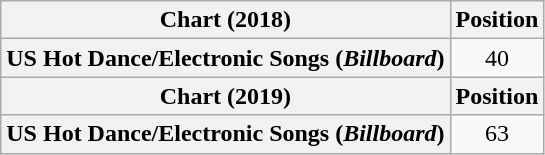<table class="wikitable plainrowheaders" style="text-align:center">
<tr>
<th scope="col">Chart (2018)</th>
<th scope="col">Position</th>
</tr>
<tr>
<th scope="row">US Hot Dance/Electronic Songs (<em>Billboard</em>)</th>
<td>40</td>
</tr>
<tr>
<th scope="col">Chart (2019)</th>
<th scope="col">Position</th>
</tr>
<tr>
<th scope="row">US Hot Dance/Electronic Songs (<em>Billboard</em>)</th>
<td>63</td>
</tr>
</table>
